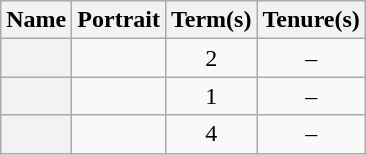<table class="plainrowheaders wikitable" style="text-align:center">
<tr align=center>
<th scope=col>Name</th>
<th scope=col>Portrait</th>
<th scope=col>Term(s)</th>
<th scope=col>Tenure(s)</th>
</tr>
<tr>
<th scope=row></th>
<td></td>
<td>2</td>
<td> –  </td>
</tr>
<tr>
<th scope=row></th>
<td></td>
<td>1</td>
<td> –  </td>
</tr>
<tr>
<th scope=row></th>
<td></td>
<td>4</td>
<td> –  </td>
</tr>
</table>
